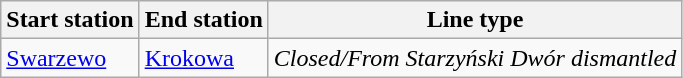<table class="wikitable">
<tr>
<th>Start station</th>
<th>End station</th>
<th>Line type</th>
</tr>
<tr>
<td><a href='#'>Swarzewo</a></td>
<td><a href='#'>Krokowa</a></td>
<td><em>Closed/From Starzyński Dwór dismantled</em></td>
</tr>
</table>
